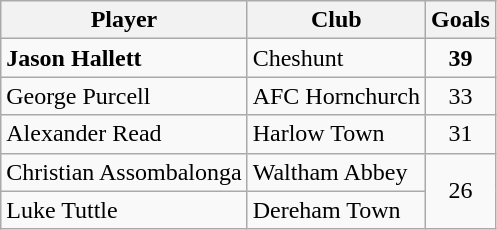<table class="wikitable">
<tr>
<th>Player</th>
<th>Club</th>
<th>Goals</th>
</tr>
<tr>
<td><strong>Jason Hallett</strong></td>
<td>Cheshunt</td>
<td align="center"><strong>39</strong></td>
</tr>
<tr>
<td>George Purcell</td>
<td>AFC Hornchurch</td>
<td align="center">33</td>
</tr>
<tr>
<td>Alexander Read</td>
<td>Harlow Town</td>
<td align="center">31</td>
</tr>
<tr>
<td>Christian Assombalonga</td>
<td>Waltham Abbey</td>
<td align="center" rowspan="2">26</td>
</tr>
<tr>
<td>Luke Tuttle</td>
<td>Dereham Town</td>
</tr>
</table>
